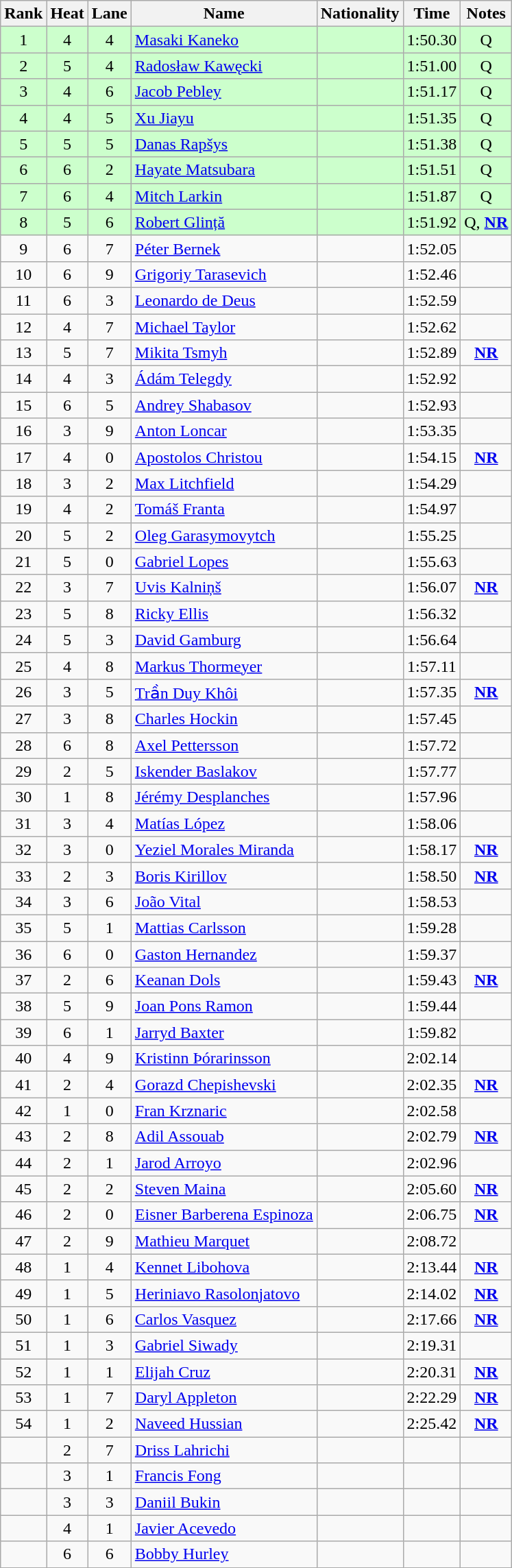<table class="wikitable sortable" style="text-align:center">
<tr>
<th>Rank</th>
<th>Heat</th>
<th>Lane</th>
<th>Name</th>
<th>Nationality</th>
<th>Time</th>
<th>Notes</th>
</tr>
<tr bgcolor=ccffcc>
<td>1</td>
<td>4</td>
<td>4</td>
<td align=left><a href='#'>Masaki Kaneko</a></td>
<td align=left></td>
<td>1:50.30</td>
<td>Q</td>
</tr>
<tr bgcolor=ccffcc>
<td>2</td>
<td>5</td>
<td>4</td>
<td align=left><a href='#'>Radosław Kawęcki</a></td>
<td align=left></td>
<td>1:51.00</td>
<td>Q</td>
</tr>
<tr bgcolor=ccffcc>
<td>3</td>
<td>4</td>
<td>6</td>
<td align=left><a href='#'>Jacob Pebley</a></td>
<td align=left></td>
<td>1:51.17</td>
<td>Q</td>
</tr>
<tr bgcolor=ccffcc>
<td>4</td>
<td>4</td>
<td>5</td>
<td align=left><a href='#'>Xu Jiayu</a></td>
<td align=left></td>
<td>1:51.35</td>
<td>Q</td>
</tr>
<tr bgcolor=ccffcc>
<td>5</td>
<td>5</td>
<td>5</td>
<td align=left><a href='#'>Danas Rapšys</a></td>
<td align=left></td>
<td>1:51.38</td>
<td>Q</td>
</tr>
<tr bgcolor=ccffcc>
<td>6</td>
<td>6</td>
<td>2</td>
<td align=left><a href='#'>Hayate Matsubara</a></td>
<td align=left></td>
<td>1:51.51</td>
<td>Q</td>
</tr>
<tr bgcolor=ccffcc>
<td>7</td>
<td>6</td>
<td>4</td>
<td align=left><a href='#'>Mitch Larkin</a></td>
<td align=left></td>
<td>1:51.87</td>
<td>Q</td>
</tr>
<tr bgcolor=ccffcc>
<td>8</td>
<td>5</td>
<td>6</td>
<td align=left><a href='#'>Robert Glință</a></td>
<td align=left></td>
<td>1:51.92</td>
<td>Q, <strong><a href='#'>NR</a></strong></td>
</tr>
<tr>
<td>9</td>
<td>6</td>
<td>7</td>
<td align=left><a href='#'>Péter Bernek</a></td>
<td align=left></td>
<td>1:52.05</td>
<td></td>
</tr>
<tr>
<td>10</td>
<td>6</td>
<td>9</td>
<td align=left><a href='#'>Grigoriy Tarasevich</a></td>
<td align=left></td>
<td>1:52.46</td>
<td></td>
</tr>
<tr>
<td>11</td>
<td>6</td>
<td>3</td>
<td align=left><a href='#'>Leonardo de Deus</a></td>
<td align=left></td>
<td>1:52.59</td>
<td></td>
</tr>
<tr>
<td>12</td>
<td>4</td>
<td>7</td>
<td align=left><a href='#'>Michael Taylor</a></td>
<td align=left></td>
<td>1:52.62</td>
<td></td>
</tr>
<tr>
<td>13</td>
<td>5</td>
<td>7</td>
<td align=left><a href='#'>Mikita Tsmyh</a></td>
<td align=left></td>
<td>1:52.89</td>
<td><strong><a href='#'>NR</a></strong></td>
</tr>
<tr>
<td>14</td>
<td>4</td>
<td>3</td>
<td align=left><a href='#'>Ádám Telegdy</a></td>
<td align=left></td>
<td>1:52.92</td>
<td></td>
</tr>
<tr>
<td>15</td>
<td>6</td>
<td>5</td>
<td align=left><a href='#'>Andrey Shabasov</a></td>
<td align=left></td>
<td>1:52.93</td>
<td></td>
</tr>
<tr>
<td>16</td>
<td>3</td>
<td>9</td>
<td align=left><a href='#'>Anton Loncar</a></td>
<td align=left></td>
<td>1:53.35</td>
<td></td>
</tr>
<tr>
<td>17</td>
<td>4</td>
<td>0</td>
<td align=left><a href='#'>Apostolos Christou</a></td>
<td align=left></td>
<td>1:54.15</td>
<td><strong><a href='#'>NR</a></strong></td>
</tr>
<tr>
<td>18</td>
<td>3</td>
<td>2</td>
<td align=left><a href='#'>Max Litchfield</a></td>
<td align=left></td>
<td>1:54.29</td>
<td></td>
</tr>
<tr>
<td>19</td>
<td>4</td>
<td>2</td>
<td align=left><a href='#'>Tomáš Franta</a></td>
<td align=left></td>
<td>1:54.97</td>
<td></td>
</tr>
<tr>
<td>20</td>
<td>5</td>
<td>2</td>
<td align=left><a href='#'>Oleg Garasymovytch</a></td>
<td align=left></td>
<td>1:55.25</td>
<td></td>
</tr>
<tr>
<td>21</td>
<td>5</td>
<td>0</td>
<td align=left><a href='#'>Gabriel Lopes</a></td>
<td align=left></td>
<td>1:55.63</td>
<td></td>
</tr>
<tr>
<td>22</td>
<td>3</td>
<td>7</td>
<td align=left><a href='#'>Uvis Kalniņš</a></td>
<td align=left></td>
<td>1:56.07</td>
<td><strong><a href='#'>NR</a></strong></td>
</tr>
<tr>
<td>23</td>
<td>5</td>
<td>8</td>
<td align=left><a href='#'>Ricky Ellis</a></td>
<td align=left></td>
<td>1:56.32</td>
<td></td>
</tr>
<tr>
<td>24</td>
<td>5</td>
<td>3</td>
<td align=left><a href='#'>David Gamburg</a></td>
<td align=left></td>
<td>1:56.64</td>
<td></td>
</tr>
<tr>
<td>25</td>
<td>4</td>
<td>8</td>
<td align=left><a href='#'>Markus Thormeyer</a></td>
<td align=left></td>
<td>1:57.11</td>
<td></td>
</tr>
<tr>
<td>26</td>
<td>3</td>
<td>5</td>
<td align=left><a href='#'>Trần Duy Khôi</a></td>
<td align=left></td>
<td>1:57.35</td>
<td><strong><a href='#'>NR</a></strong></td>
</tr>
<tr>
<td>27</td>
<td>3</td>
<td>8</td>
<td align=left><a href='#'>Charles Hockin</a></td>
<td align=left></td>
<td>1:57.45</td>
<td></td>
</tr>
<tr>
<td>28</td>
<td>6</td>
<td>8</td>
<td align=left><a href='#'>Axel Pettersson</a></td>
<td align=left></td>
<td>1:57.72</td>
<td></td>
</tr>
<tr>
<td>29</td>
<td>2</td>
<td>5</td>
<td align=left><a href='#'>Iskender Baslakov</a></td>
<td align=left></td>
<td>1:57.77</td>
<td></td>
</tr>
<tr>
<td>30</td>
<td>1</td>
<td>8</td>
<td align=left><a href='#'>Jérémy Desplanches</a></td>
<td align=left></td>
<td>1:57.96</td>
<td></td>
</tr>
<tr>
<td>31</td>
<td>3</td>
<td>4</td>
<td align=left><a href='#'>Matías López</a></td>
<td align=left></td>
<td>1:58.06</td>
<td></td>
</tr>
<tr>
<td>32</td>
<td>3</td>
<td>0</td>
<td align=left><a href='#'>Yeziel Morales Miranda</a></td>
<td align=left></td>
<td>1:58.17</td>
<td><strong><a href='#'>NR</a></strong></td>
</tr>
<tr>
<td>33</td>
<td>2</td>
<td>3</td>
<td align=left><a href='#'>Boris Kirillov</a></td>
<td align=left></td>
<td>1:58.50</td>
<td><strong><a href='#'>NR</a></strong></td>
</tr>
<tr>
<td>34</td>
<td>3</td>
<td>6</td>
<td align=left><a href='#'>João Vital</a></td>
<td align=left></td>
<td>1:58.53</td>
<td></td>
</tr>
<tr>
<td>35</td>
<td>5</td>
<td>1</td>
<td align=left><a href='#'>Mattias Carlsson</a></td>
<td align=left></td>
<td>1:59.28</td>
<td></td>
</tr>
<tr>
<td>36</td>
<td>6</td>
<td>0</td>
<td align=left><a href='#'>Gaston Hernandez</a></td>
<td align=left></td>
<td>1:59.37</td>
<td></td>
</tr>
<tr>
<td>37</td>
<td>2</td>
<td>6</td>
<td align=left><a href='#'>Keanan Dols</a></td>
<td align=left></td>
<td>1:59.43</td>
<td><strong><a href='#'>NR</a></strong></td>
</tr>
<tr>
<td>38</td>
<td>5</td>
<td>9</td>
<td align=left><a href='#'>Joan Pons Ramon</a></td>
<td align=left></td>
<td>1:59.44</td>
<td></td>
</tr>
<tr>
<td>39</td>
<td>6</td>
<td>1</td>
<td align=left><a href='#'>Jarryd Baxter</a></td>
<td align=left></td>
<td>1:59.82</td>
<td></td>
</tr>
<tr>
<td>40</td>
<td>4</td>
<td>9</td>
<td align=left><a href='#'>Kristinn Þórarinsson</a></td>
<td align=left></td>
<td>2:02.14</td>
<td></td>
</tr>
<tr>
<td>41</td>
<td>2</td>
<td>4</td>
<td align=left><a href='#'>Gorazd Chepishevski</a></td>
<td align=left></td>
<td>2:02.35</td>
<td><strong><a href='#'>NR</a></strong></td>
</tr>
<tr>
<td>42</td>
<td>1</td>
<td>0</td>
<td align=left><a href='#'>Fran Krznaric</a></td>
<td align=left></td>
<td>2:02.58</td>
<td></td>
</tr>
<tr>
<td>43</td>
<td>2</td>
<td>8</td>
<td align=left><a href='#'>Adil Assouab</a></td>
<td align=left></td>
<td>2:02.79</td>
<td><strong><a href='#'>NR</a></strong></td>
</tr>
<tr>
<td>44</td>
<td>2</td>
<td>1</td>
<td align=left><a href='#'>Jarod Arroyo</a></td>
<td align=left></td>
<td>2:02.96</td>
<td></td>
</tr>
<tr>
<td>45</td>
<td>2</td>
<td>2</td>
<td align=left><a href='#'>Steven Maina</a></td>
<td align=left></td>
<td>2:05.60</td>
<td><strong><a href='#'>NR</a></strong></td>
</tr>
<tr>
<td>46</td>
<td>2</td>
<td>0</td>
<td align=left><a href='#'>Eisner Barberena Espinoza</a></td>
<td align=left></td>
<td>2:06.75</td>
<td><strong><a href='#'>NR</a></strong></td>
</tr>
<tr>
<td>47</td>
<td>2</td>
<td>9</td>
<td align=left><a href='#'>Mathieu Marquet</a></td>
<td align=left></td>
<td>2:08.72</td>
<td></td>
</tr>
<tr>
<td>48</td>
<td>1</td>
<td>4</td>
<td align=left><a href='#'>Kennet Libohova</a></td>
<td align=left></td>
<td>2:13.44</td>
<td><strong><a href='#'>NR</a></strong></td>
</tr>
<tr>
<td>49</td>
<td>1</td>
<td>5</td>
<td align=left><a href='#'>Heriniavo Rasolonjatovo</a></td>
<td align=left></td>
<td>2:14.02</td>
<td><strong><a href='#'>NR</a></strong></td>
</tr>
<tr>
<td>50</td>
<td>1</td>
<td>6</td>
<td align=left><a href='#'>Carlos Vasquez</a></td>
<td align=left></td>
<td>2:17.66</td>
<td><strong><a href='#'>NR</a></strong></td>
</tr>
<tr>
<td>51</td>
<td>1</td>
<td>3</td>
<td align=left><a href='#'>Gabriel Siwady</a></td>
<td align=left></td>
<td>2:19.31</td>
<td></td>
</tr>
<tr>
<td>52</td>
<td>1</td>
<td>1</td>
<td align=left><a href='#'>Elijah Cruz</a></td>
<td align=left></td>
<td>2:20.31</td>
<td><strong><a href='#'>NR</a></strong></td>
</tr>
<tr>
<td>53</td>
<td>1</td>
<td>7</td>
<td align=left><a href='#'>Daryl Appleton</a></td>
<td align=left></td>
<td>2:22.29</td>
<td><strong><a href='#'>NR</a></strong></td>
</tr>
<tr>
<td>54</td>
<td>1</td>
<td>2</td>
<td align=left><a href='#'>Naveed Hussian</a></td>
<td align=left></td>
<td>2:25.42</td>
<td><strong><a href='#'>NR</a></strong></td>
</tr>
<tr>
<td></td>
<td>2</td>
<td>7</td>
<td align=left><a href='#'>Driss Lahrichi</a></td>
<td align=left></td>
<td></td>
<td></td>
</tr>
<tr>
<td></td>
<td>3</td>
<td>1</td>
<td align=left><a href='#'>Francis Fong</a></td>
<td align=left></td>
<td></td>
<td></td>
</tr>
<tr>
<td></td>
<td>3</td>
<td>3</td>
<td align=left><a href='#'>Daniil Bukin</a></td>
<td align=left></td>
<td></td>
<td></td>
</tr>
<tr>
<td></td>
<td>4</td>
<td>1</td>
<td align=left><a href='#'>Javier Acevedo</a></td>
<td align=left></td>
<td></td>
<td></td>
</tr>
<tr>
<td></td>
<td>6</td>
<td>6</td>
<td align=left><a href='#'>Bobby Hurley</a></td>
<td align=left></td>
<td></td>
<td></td>
</tr>
</table>
